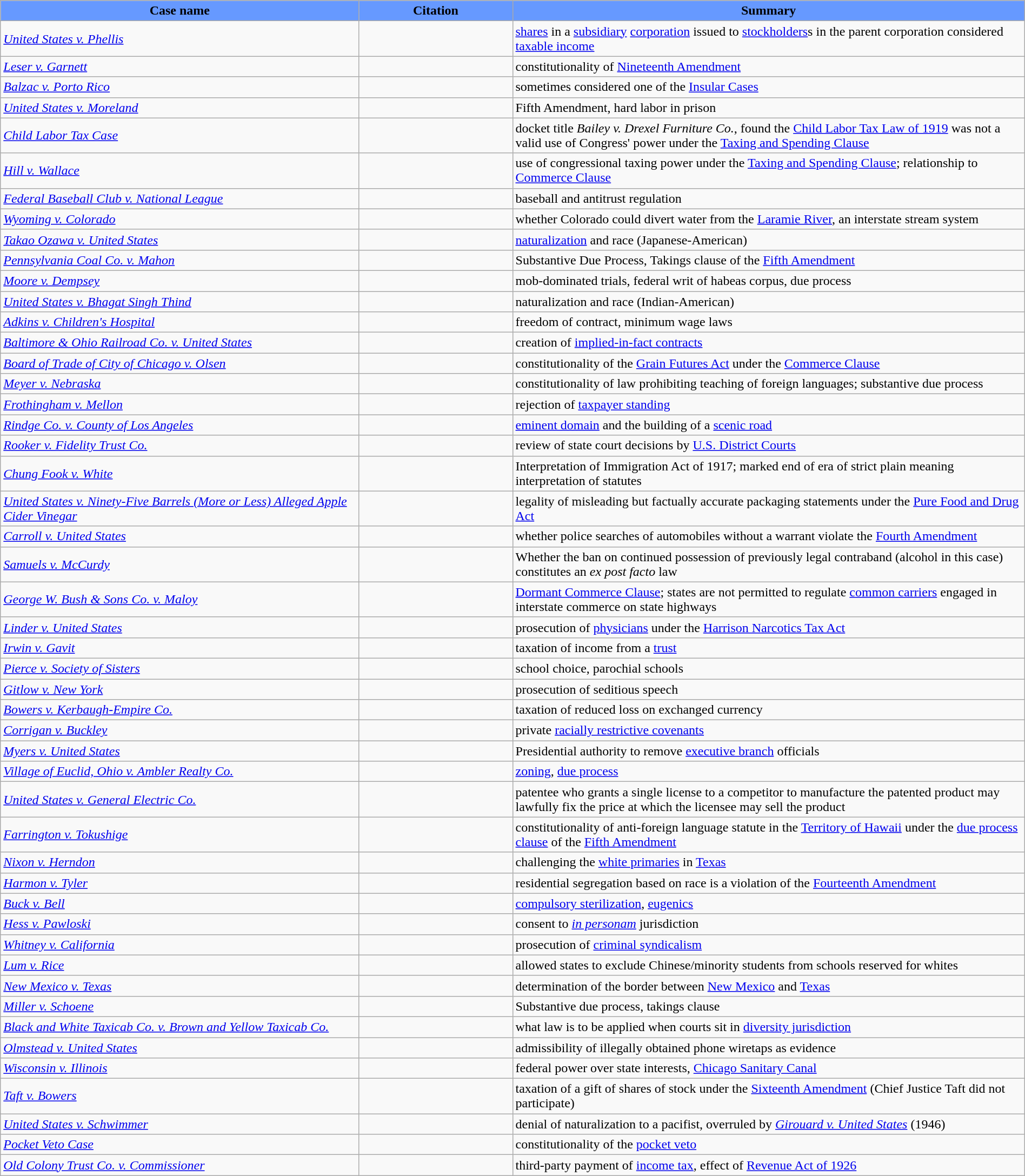<table class="wikitable" style="margin:auto;width:100%">
<tr>
<th style="background:#6699FF">Case name</th>
<th style="background:#6699FF;width:15%">Citation</th>
<th style="background:#6699FF;width:50%">Summary</th>
</tr>
<tr>
<td><em><a href='#'>United States v. Phellis</a></em></td>
<td></td>
<td><a href='#'>shares</a> in a <a href='#'>subsidiary</a> <a href='#'>corporation</a> issued to <a href='#'>stockholders</a>s in the parent corporation considered <a href='#'>taxable income</a></td>
</tr>
<tr>
<td><em><a href='#'>Leser v. Garnett</a></em></td>
<td></td>
<td>constitutionality of <a href='#'>Nineteenth Amendment</a></td>
</tr>
<tr>
<td><em><a href='#'>Balzac v. Porto Rico</a></em></td>
<td></td>
<td>sometimes considered one of the <a href='#'>Insular Cases</a><br></td>
</tr>
<tr>
<td><em><a href='#'>United States v. Moreland</a></em></td>
<td></td>
<td>Fifth Amendment, hard labor in prison</td>
</tr>
<tr>
<td><em><a href='#'>Child Labor Tax Case</a></em></td>
<td></td>
<td>docket title <em>Bailey v. Drexel Furniture Co.</em>, found the <a href='#'>Child Labor Tax Law of 1919</a> was not a valid use of Congress' power under the <a href='#'>Taxing and Spending Clause</a></td>
</tr>
<tr>
<td><em><a href='#'>Hill v. Wallace</a></em></td>
<td></td>
<td>use of congressional taxing power under the <a href='#'>Taxing and Spending Clause</a>; relationship to <a href='#'>Commerce Clause</a></td>
</tr>
<tr>
<td><em><a href='#'>Federal Baseball Club v. National League</a></em></td>
<td></td>
<td>baseball and antitrust regulation</td>
</tr>
<tr>
<td><em><a href='#'>Wyoming v. Colorado</a></em></td>
<td></td>
<td>whether Colorado could divert water from the <a href='#'>Laramie River</a>, an interstate stream system</td>
</tr>
<tr>
<td><em><a href='#'>Takao Ozawa v. United States</a></em></td>
<td></td>
<td><a href='#'>naturalization</a> and race (Japanese-American)</td>
</tr>
<tr>
<td><em><a href='#'>Pennsylvania Coal Co. v. Mahon</a></em></td>
<td></td>
<td>Substantive Due Process, Takings clause of the <a href='#'>Fifth Amendment</a></td>
</tr>
<tr>
<td><em><a href='#'>Moore v. Dempsey</a></em></td>
<td></td>
<td>mob-dominated trials, federal writ of habeas corpus, due process</td>
</tr>
<tr>
<td><em><a href='#'>United States v. Bhagat Singh Thind</a></em></td>
<td></td>
<td>naturalization and race (Indian-American)</td>
</tr>
<tr>
<td><em><a href='#'>Adkins v. Children's Hospital</a></em></td>
<td></td>
<td>freedom of contract, minimum wage laws</td>
</tr>
<tr>
<td><em><a href='#'>Baltimore & Ohio Railroad Co. v. United States</a></em></td>
<td></td>
<td>creation of <a href='#'>implied-in-fact contracts</a></td>
</tr>
<tr>
<td><em><a href='#'>Board of Trade of City of Chicago v. Olsen</a></em></td>
<td></td>
<td>constitutionality of the <a href='#'>Grain Futures Act</a> under the <a href='#'>Commerce Clause</a></td>
</tr>
<tr>
<td><em><a href='#'>Meyer v. Nebraska</a></em></td>
<td></td>
<td>constitutionality of law prohibiting teaching of foreign languages; substantive due process</td>
</tr>
<tr>
<td><em><a href='#'>Frothingham v. Mellon</a></em></td>
<td></td>
<td>rejection of <a href='#'>taxpayer standing</a></td>
</tr>
<tr>
<td><em><a href='#'>Rindge Co. v. County of Los Angeles</a></em></td>
<td></td>
<td><a href='#'>eminent domain</a> and the building of a <a href='#'>scenic road</a></td>
</tr>
<tr>
<td><em><a href='#'>Rooker v. Fidelity Trust Co.</a></em></td>
<td></td>
<td>review of state court decisions by <a href='#'>U.S. District Courts</a></td>
</tr>
<tr>
<td><em><a href='#'>Chung Fook v. White</a></em></td>
<td></td>
<td>Interpretation of Immigration Act of 1917; marked end of era of strict plain meaning interpretation of statutes</td>
</tr>
<tr>
<td><em><a href='#'>United States v. Ninety-Five Barrels (More or Less) Alleged Apple Cider Vinegar</a></em></td>
<td></td>
<td>legality of misleading but factually accurate packaging statements under the <a href='#'>Pure Food and Drug Act</a></td>
</tr>
<tr>
<td><em><a href='#'>Carroll v. United States</a></em></td>
<td></td>
<td>whether police searches of automobiles without a warrant violate the <a href='#'>Fourth Amendment</a></td>
</tr>
<tr>
<td><em><a href='#'>Samuels v. McCurdy</a></em></td>
<td></td>
<td>Whether the ban on continued possession of previously legal contraband (alcohol in this case) constitutes an <em>ex post facto</em> law</td>
</tr>
<tr>
<td><em><a href='#'>George W. Bush & Sons Co. v. Maloy</a></em></td>
<td></td>
<td><a href='#'>Dormant Commerce Clause</a>; states are not permitted to regulate <a href='#'>common carriers</a> engaged in interstate commerce on state highways</td>
</tr>
<tr>
<td><em><a href='#'>Linder v. United States</a></em></td>
<td></td>
<td>prosecution of <a href='#'>physicians</a> under the <a href='#'>Harrison Narcotics Tax Act</a></td>
</tr>
<tr>
<td><em><a href='#'>Irwin v. Gavit</a></em></td>
<td></td>
<td>taxation of income from a <a href='#'>trust</a></td>
</tr>
<tr>
<td><em><a href='#'>Pierce v. Society of Sisters</a></em></td>
<td></td>
<td>school choice, parochial schools</td>
</tr>
<tr>
<td><em><a href='#'>Gitlow v. New York</a></em></td>
<td></td>
<td>prosecution of seditious speech</td>
</tr>
<tr>
<td><em><a href='#'>Bowers v. Kerbaugh-Empire Co.</a></em></td>
<td></td>
<td>taxation of reduced loss on exchanged currency</td>
</tr>
<tr>
<td><em><a href='#'>Corrigan v. Buckley</a></em></td>
<td></td>
<td>private <a href='#'>racially restrictive covenants</a></td>
</tr>
<tr>
<td><em><a href='#'>Myers v. United States</a></em></td>
<td></td>
<td>Presidential authority to remove <a href='#'>executive branch</a> officials</td>
</tr>
<tr>
<td><em><a href='#'>Village of Euclid, Ohio v. Ambler Realty Co.</a></em></td>
<td></td>
<td><a href='#'>zoning</a>, <a href='#'>due process</a></td>
</tr>
<tr>
<td><em><a href='#'>United States v. General Electric Co.</a></em></td>
<td></td>
<td>patentee who grants a single license to a competitor to manufacture the patented product may lawfully fix the price at which the licensee may sell the product</td>
</tr>
<tr>
<td><em><a href='#'>Farrington v. Tokushige</a></em></td>
<td></td>
<td>constitutionality of anti-foreign language statute in the <a href='#'>Territory of Hawaii</a> under the <a href='#'>due process clause</a> of the <a href='#'>Fifth Amendment</a></td>
</tr>
<tr>
<td><em><a href='#'>Nixon v. Herndon</a></em></td>
<td></td>
<td>challenging the <a href='#'>white primaries</a> in <a href='#'>Texas</a></td>
</tr>
<tr>
<td><em><a href='#'>Harmon v. Tyler</a></em></td>
<td></td>
<td>residential segregation based on race is a violation of the <a href='#'>Fourteenth Amendment</a></td>
</tr>
<tr>
<td><em><a href='#'>Buck v. Bell</a></em></td>
<td></td>
<td><a href='#'>compulsory sterilization</a>, <a href='#'>eugenics</a></td>
</tr>
<tr>
<td><em><a href='#'>Hess v. Pawloski</a></em></td>
<td></td>
<td>consent to <em><a href='#'>in personam</a></em> jurisdiction</td>
</tr>
<tr>
<td><em><a href='#'>Whitney v. California</a></em></td>
<td></td>
<td>prosecution of <a href='#'>criminal syndicalism</a></td>
</tr>
<tr>
<td><em><a href='#'>Lum v. Rice</a></em></td>
<td></td>
<td>allowed states to exclude Chinese/minority students from schools reserved for whites</td>
</tr>
<tr>
<td><em><a href='#'>New Mexico v. Texas</a></em></td>
<td></td>
<td>determination of the border between <a href='#'>New Mexico</a> and <a href='#'>Texas</a></td>
</tr>
<tr>
<td><em><a href='#'>Miller v. Schoene</a></em></td>
<td></td>
<td>Substantive due process, takings clause</td>
</tr>
<tr>
<td><em><a href='#'>Black and White Taxicab Co. v. Brown and Yellow Taxicab Co.</a></em></td>
<td></td>
<td>what law is to be applied when courts sit in <a href='#'>diversity jurisdiction</a></td>
</tr>
<tr>
<td><em><a href='#'>Olmstead v. United States</a></em></td>
<td></td>
<td>admissibility of illegally obtained phone wiretaps as evidence</td>
</tr>
<tr>
<td><em><a href='#'>Wisconsin v. Illinois</a></em></td>
<td></td>
<td>federal power over state interests, <a href='#'>Chicago Sanitary Canal</a></td>
</tr>
<tr>
<td><em><a href='#'>Taft v. Bowers</a></em></td>
<td></td>
<td>taxation of a gift of shares of stock under the <a href='#'>Sixteenth Amendment</a> (Chief Justice Taft did not participate)</td>
</tr>
<tr>
<td><em><a href='#'>United States v. Schwimmer</a></em></td>
<td></td>
<td>denial of naturalization to a pacifist, overruled by <em><a href='#'>Girouard v. United States</a></em> (1946)</td>
</tr>
<tr>
<td><em><a href='#'>Pocket Veto Case</a></em></td>
<td></td>
<td>constitutionality of the <a href='#'>pocket veto</a></td>
</tr>
<tr>
<td><em><a href='#'>Old Colony Trust Co. v. Commissioner</a></em></td>
<td></td>
<td>third-party payment of <a href='#'>income tax</a>, effect of <a href='#'>Revenue Act of 1926</a></td>
</tr>
</table>
